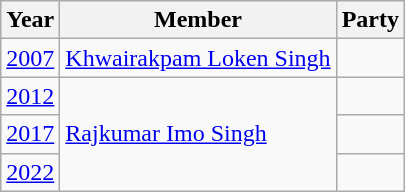<table class="wikitable sortable">
<tr>
<th>Year</th>
<th>Member</th>
<th colspan="2">Party</th>
</tr>
<tr>
<td><a href='#'>2007</a></td>
<td><a href='#'>Khwairakpam Loken Singh</a></td>
<td></td>
</tr>
<tr>
<td><a href='#'>2012</a></td>
<td rowspan=3><a href='#'>Rajkumar Imo Singh</a></td>
<td></td>
</tr>
<tr>
<td><a href='#'>2017</a></td>
<td></td>
</tr>
<tr>
<td><a href='#'>2022</a></td>
<td></td>
</tr>
</table>
